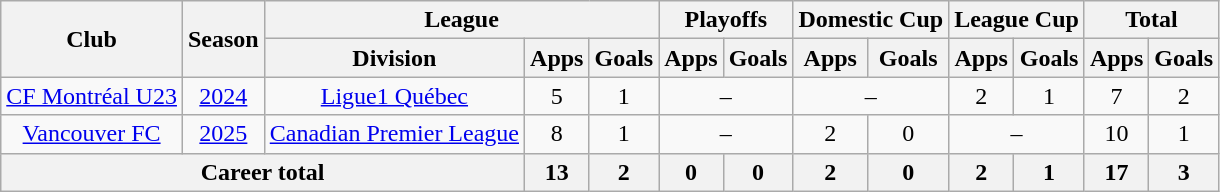<table class="wikitable" style="text-align: center">
<tr>
<th rowspan="2">Club</th>
<th rowspan="2">Season</th>
<th colspan="3">League</th>
<th colspan="2">Playoffs</th>
<th colspan="2">Domestic Cup</th>
<th colspan="2">League Cup</th>
<th colspan="2">Total</th>
</tr>
<tr>
<th>Division</th>
<th>Apps</th>
<th>Goals</th>
<th>Apps</th>
<th>Goals</th>
<th>Apps</th>
<th>Goals</th>
<th>Apps</th>
<th>Goals</th>
<th>Apps</th>
<th>Goals</th>
</tr>
<tr>
<td><a href='#'>CF Montréal U23</a></td>
<td><a href='#'>2024</a></td>
<td><a href='#'>Ligue1 Québec</a></td>
<td>5</td>
<td>1</td>
<td colspan="2">–</td>
<td colspan="2">–</td>
<td>2</td>
<td>1</td>
<td>7</td>
<td>2</td>
</tr>
<tr>
<td><a href='#'>Vancouver FC</a></td>
<td><a href='#'>2025</a></td>
<td><a href='#'>Canadian Premier League</a></td>
<td>8</td>
<td>1</td>
<td colspan="2">–</td>
<td>2</td>
<td>0</td>
<td colspan="2">–</td>
<td>10</td>
<td>1</td>
</tr>
<tr>
<th colspan="3"><strong>Career total</strong></th>
<th>13</th>
<th>2</th>
<th>0</th>
<th>0</th>
<th>2</th>
<th>0</th>
<th>2</th>
<th>1</th>
<th>17</th>
<th>3</th>
</tr>
</table>
